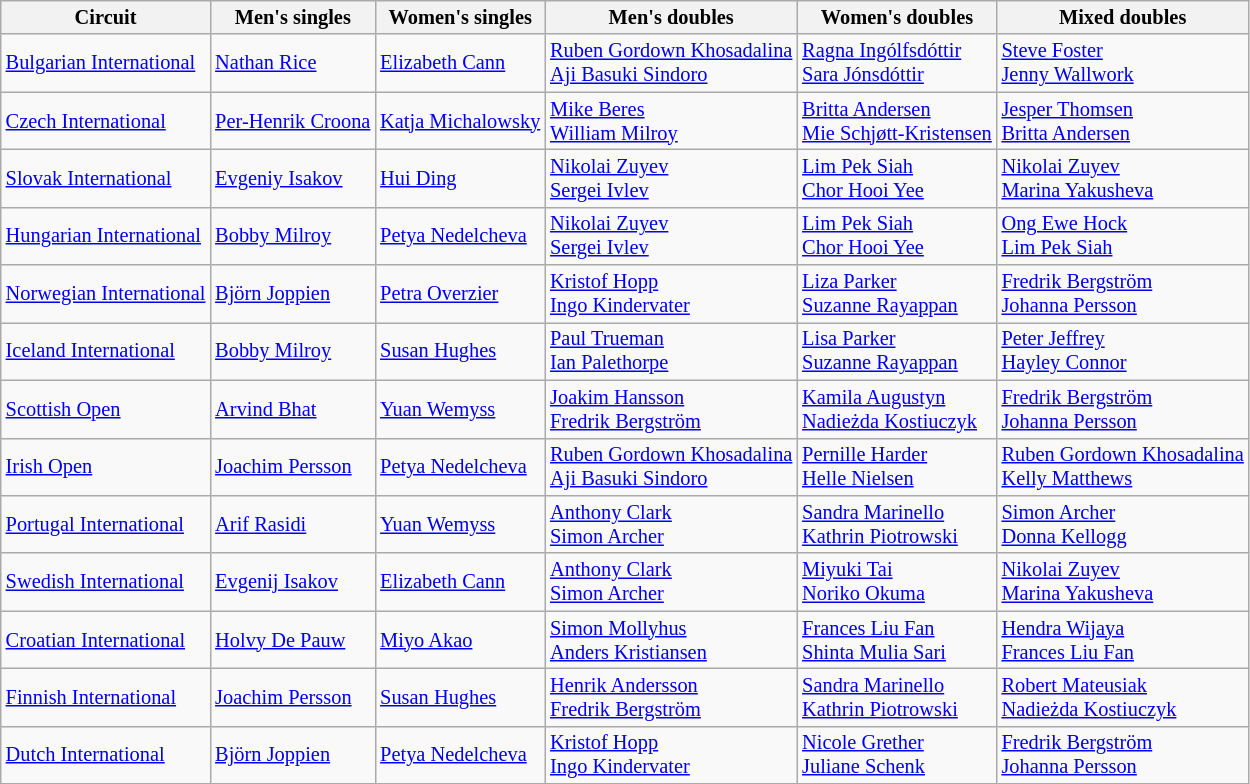<table class=wikitable style="font-size:85%">
<tr>
<th>Circuit</th>
<th>Men's singles</th>
<th>Women's singles</th>
<th>Men's doubles</th>
<th>Women's doubles</th>
<th>Mixed doubles</th>
</tr>
<tr>
<td><a href='#'>Bulgarian International</a></td>
<td> <a href='#'>Nathan Rice</a></td>
<td> <a href='#'>Elizabeth Cann</a></td>
<td> <a href='#'>Ruben Gordown Khosadalina</a><br> <a href='#'>Aji Basuki Sindoro</a></td>
<td> <a href='#'>Ragna Ingólfsdóttir</a><br> <a href='#'>Sara Jónsdóttir</a></td>
<td> <a href='#'>Steve Foster</a><br> <a href='#'>Jenny Wallwork</a></td>
</tr>
<tr>
<td><a href='#'>Czech International</a></td>
<td> <a href='#'>Per-Henrik Croona</a></td>
<td> <a href='#'>Katja Michalowsky</a></td>
<td> <a href='#'>Mike Beres</a><br> <a href='#'>William Milroy</a></td>
<td> <a href='#'>Britta Andersen</a><br> <a href='#'>Mie Schjøtt-Kristensen</a></td>
<td> <a href='#'>Jesper Thomsen</a><br> <a href='#'>Britta Andersen</a></td>
</tr>
<tr>
<td><a href='#'>Slovak International</a></td>
<td> <a href='#'>Evgeniy Isakov</a></td>
<td> <a href='#'>Hui Ding</a></td>
<td> <a href='#'>Nikolai Zuyev</a><br> <a href='#'>Sergei Ivlev</a></td>
<td> <a href='#'>Lim Pek Siah</a><br><a href='#'>Chor Hooi Yee</a></td>
<td> <a href='#'>Nikolai Zuyev</a><br> <a href='#'>Marina Yakusheva</a></td>
</tr>
<tr>
<td><a href='#'>Hungarian International</a></td>
<td> <a href='#'>Bobby Milroy</a></td>
<td> <a href='#'>Petya Nedelcheva</a></td>
<td> <a href='#'>Nikolai Zuyev</a><br> <a href='#'>Sergei Ivlev</a></td>
<td> <a href='#'>Lim Pek Siah</a><br> <a href='#'>Chor Hooi Yee</a></td>
<td> <a href='#'>Ong Ewe Hock</a><br> <a href='#'>Lim Pek Siah</a></td>
</tr>
<tr>
<td><a href='#'>Norwegian International</a></td>
<td> <a href='#'>Björn Joppien</a></td>
<td> <a href='#'>Petra Overzier</a></td>
<td> <a href='#'>Kristof Hopp</a><br> <a href='#'>Ingo Kindervater</a></td>
<td> <a href='#'>Liza Parker</a><br> <a href='#'>Suzanne Rayappan</a></td>
<td> <a href='#'>Fredrik Bergström</a><br>  <a href='#'>Johanna Persson</a></td>
</tr>
<tr>
<td><a href='#'>Iceland International</a></td>
<td> <a href='#'>Bobby Milroy</a></td>
<td> <a href='#'>Susan Hughes</a></td>
<td> <a href='#'>Paul Trueman</a><br> <a href='#'>Ian Palethorpe</a></td>
<td> <a href='#'>Lisa Parker</a><br> <a href='#'>Suzanne Rayappan</a></td>
<td> <a href='#'>Peter Jeffrey</a><br> <a href='#'>Hayley Connor</a></td>
</tr>
<tr>
<td><a href='#'>Scottish Open</a></td>
<td> <a href='#'>Arvind Bhat</a></td>
<td> <a href='#'>Yuan Wemyss</a></td>
<td> <a href='#'>Joakim Hansson</a><br> <a href='#'>Fredrik Bergström</a></td>
<td> <a href='#'>Kamila Augustyn</a><br> <a href='#'>Nadieżda Kostiuczyk</a></td>
<td> <a href='#'>Fredrik Bergström</a><br> <a href='#'>Johanna Persson</a></td>
</tr>
<tr>
<td><a href='#'>Irish Open</a></td>
<td> <a href='#'>Joachim Persson</a></td>
<td> <a href='#'>Petya Nedelcheva</a></td>
<td> <a href='#'>Ruben Gordown Khosadalina</a><br> <a href='#'>Aji Basuki Sindoro</a></td>
<td> <a href='#'>Pernille Harder</a><br> <a href='#'>Helle Nielsen</a></td>
<td> <a href='#'>Ruben Gordown Khosadalina</a><br> <a href='#'>Kelly Matthews</a></td>
</tr>
<tr>
<td><a href='#'>Portugal International</a></td>
<td> <a href='#'>Arif Rasidi</a></td>
<td> <a href='#'>Yuan Wemyss</a></td>
<td> <a href='#'>Anthony Clark</a><br> <a href='#'>Simon Archer</a></td>
<td> <a href='#'>Sandra Marinello</a><br> <a href='#'>Kathrin Piotrowski</a></td>
<td> <a href='#'>Simon Archer</a><br> <a href='#'>Donna Kellogg</a></td>
</tr>
<tr>
<td><a href='#'>Swedish International</a></td>
<td> <a href='#'>Evgenij Isakov</a></td>
<td> <a href='#'>Elizabeth Cann</a></td>
<td> <a href='#'>Anthony Clark</a><br> <a href='#'>Simon Archer</a></td>
<td> <a href='#'>Miyuki Tai</a><br> <a href='#'>Noriko Okuma</a></td>
<td> <a href='#'>Nikolai Zuyev</a><br> <a href='#'>Marina Yakusheva</a></td>
</tr>
<tr>
<td><a href='#'>Croatian International</a></td>
<td> <a href='#'>Holvy De Pauw</a></td>
<td> <a href='#'>Miyo Akao</a></td>
<td> <a href='#'>Simon Mollyhus</a><br> <a href='#'>Anders Kristiansen</a></td>
<td> <a href='#'>Frances Liu Fan</a><br> <a href='#'>Shinta Mulia Sari</a></td>
<td> <a href='#'>Hendra Wijaya</a><br> <a href='#'>Frances Liu Fan</a></td>
</tr>
<tr>
<td><a href='#'>Finnish International</a></td>
<td> <a href='#'>Joachim Persson</a></td>
<td> <a href='#'>Susan Hughes</a></td>
<td> <a href='#'>Henrik Andersson</a><br> <a href='#'>Fredrik Bergström</a></td>
<td> <a href='#'>Sandra Marinello</a><br> <a href='#'>Kathrin Piotrowski</a></td>
<td> <a href='#'>Robert Mateusiak</a><br> <a href='#'>Nadieżda Kostiuczyk</a></td>
</tr>
<tr>
<td><a href='#'>Dutch International</a></td>
<td> <a href='#'>Björn Joppien</a></td>
<td> <a href='#'>Petya Nedelcheva</a></td>
<td> <a href='#'>Kristof Hopp</a><br> <a href='#'>Ingo Kindervater</a></td>
<td> <a href='#'>Nicole Grether</a><br> <a href='#'>Juliane Schenk</a></td>
<td> <a href='#'>Fredrik Bergström</a><br> <a href='#'>Johanna Persson</a></td>
</tr>
</table>
